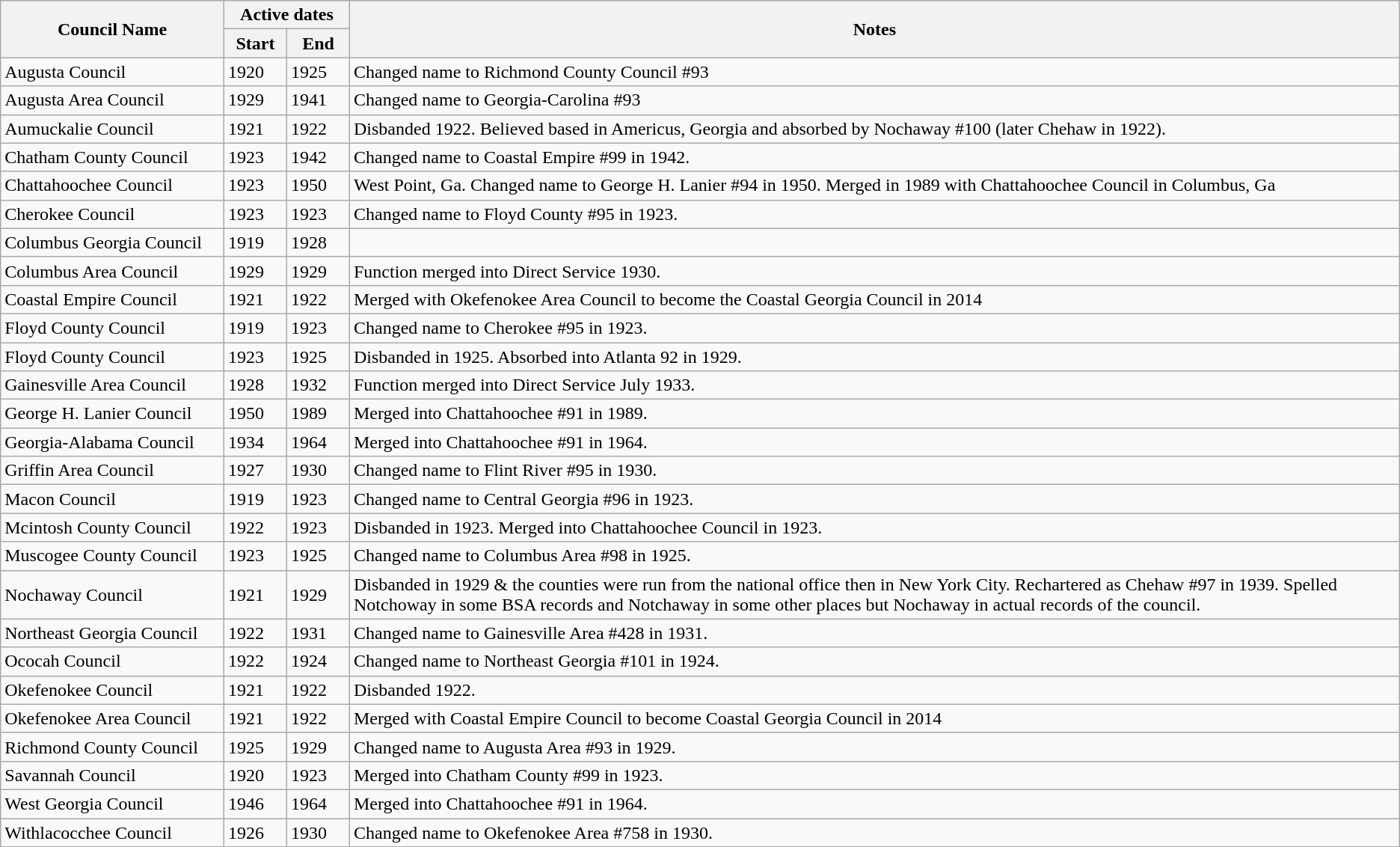<table class="wikitable">
<tr>
<th scope="col" width="200px" rowspan=2>Council Name</th>
<th scope="col" colspan=2>Active dates</th>
<th scope="col" width="1000px" rowspan=2>Notes</th>
</tr>
<tr>
<th scope="col" width="50px">Start</th>
<th scope="col" width="50px">End</th>
</tr>
<tr>
<td>Augusta Council</td>
<td>1920</td>
<td>1925</td>
<td>Changed name to Richmond County Council #93</td>
</tr>
<tr>
<td>Augusta Area Council</td>
<td>1929</td>
<td>1941</td>
<td>Changed name to Georgia-Carolina #93</td>
</tr>
<tr>
<td>Aumuckalie Council</td>
<td>1921</td>
<td>1922</td>
<td>Disbanded 1922. Believed based in Americus, Georgia and absorbed by Nochaway #100 (later Chehaw in 1922).</td>
</tr>
<tr>
<td>Chatham County Council</td>
<td>1923</td>
<td>1942</td>
<td>Changed name to Coastal Empire #99 in 1942.</td>
</tr>
<tr>
<td>Chattahoochee Council</td>
<td>1923</td>
<td>1950</td>
<td>West Point, Ga. Changed name to George H. Lanier #94 in 1950. Merged in 1989 with Chattahoochee Council in Columbus, Ga</td>
</tr>
<tr>
<td>Cherokee Council</td>
<td>1923</td>
<td>1923</td>
<td>Changed name to Floyd County #95 in 1923.</td>
</tr>
<tr>
<td>Columbus Georgia Council</td>
<td>1919</td>
<td>1928</td>
</tr>
<tr>
<td>Columbus Area Council</td>
<td>1929</td>
<td>1929</td>
<td>Function merged into Direct Service 1930.</td>
</tr>
<tr>
<td>Coastal Empire Council</td>
<td>1921</td>
<td>1922</td>
<td>Merged with Okefenokee Area Council to become the Coastal Georgia Council in 2014</td>
</tr>
<tr>
<td>Floyd County Council</td>
<td>1919</td>
<td>1923</td>
<td>Changed name to Cherokee #95 in 1923.</td>
</tr>
<tr>
<td>Floyd County Council</td>
<td>1923</td>
<td>1925</td>
<td>Disbanded in 1925. Absorbed into Atlanta 92 in 1929.</td>
</tr>
<tr>
<td>Gainesville Area Council</td>
<td>1928</td>
<td>1932</td>
<td>Function merged into Direct Service July 1933.</td>
</tr>
<tr>
<td>George H. Lanier Council</td>
<td>1950</td>
<td>1989</td>
<td>Merged into Chattahoochee #91 in 1989.</td>
</tr>
<tr>
<td>Georgia-Alabama Council</td>
<td>1934</td>
<td>1964</td>
<td>Merged into Chattahoochee #91 in 1964.</td>
</tr>
<tr>
<td>Griffin Area Council</td>
<td>1927</td>
<td>1930</td>
<td>Changed name to Flint River #95 in 1930.</td>
</tr>
<tr>
<td>Macon Council</td>
<td>1919</td>
<td>1923</td>
<td>Changed name to Central Georgia #96 in 1923.</td>
</tr>
<tr>
<td>Mcintosh County Council</td>
<td>1922</td>
<td>1923</td>
<td>Disbanded in 1923. Merged into Chattahoochee Council in 1923.</td>
</tr>
<tr>
<td>Muscogee County Council</td>
<td>1923</td>
<td>1925</td>
<td>Changed name to Columbus Area #98 in 1925.</td>
</tr>
<tr>
<td>Nochaway Council</td>
<td>1921</td>
<td>1929</td>
<td>Disbanded in 1929 & the counties were run from the national office then in New York City. Rechartered as Chehaw #97 in 1939. Spelled Notchoway in some BSA records and Notchaway in some other places but Nochaway in actual records of the council.</td>
</tr>
<tr>
<td>Northeast Georgia Council</td>
<td>1922</td>
<td>1931</td>
<td>Changed name to Gainesville Area #428 in 1931.</td>
</tr>
<tr>
<td>Ococah Council</td>
<td>1922</td>
<td>1924</td>
<td>Changed name to Northeast Georgia #101 in 1924.</td>
</tr>
<tr>
<td>Okefenokee Council</td>
<td>1921</td>
<td>1922</td>
<td>Disbanded 1922.</td>
</tr>
<tr>
<td>Okefenokee Area Council</td>
<td>1921</td>
<td>1922</td>
<td>Merged with Coastal Empire Council to become Coastal Georgia Council in 2014</td>
</tr>
<tr>
<td>Richmond County Council</td>
<td>1925</td>
<td>1929</td>
<td>Changed name to Augusta Area #93 in 1929.</td>
</tr>
<tr>
<td>Savannah Council</td>
<td>1920</td>
<td>1923</td>
<td>Merged into Chatham County #99 in 1923.</td>
</tr>
<tr>
<td>West Georgia Council</td>
<td>1946</td>
<td>1964</td>
<td>Merged into Chattahoochee #91 in 1964.</td>
</tr>
<tr>
<td>Withlacocchee Council</td>
<td>1926</td>
<td>1930</td>
<td>Changed name to Okefenokee Area #758 in 1930.</td>
</tr>
</table>
